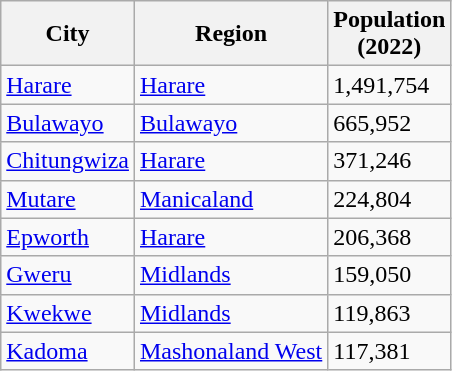<table class="wikitable sortable sticky-header col3right">
<tr>
<th>City</th>
<th>Region</th>
<th>Population<br>(2022)</th>
</tr>
<tr>
<td><a href='#'>Harare</a></td>
<td><a href='#'>Harare</a></td>
<td>1,491,754</td>
</tr>
<tr>
<td><a href='#'>Bulawayo</a></td>
<td><a href='#'>Bulawayo</a></td>
<td>665,952</td>
</tr>
<tr>
<td><a href='#'>Chitungwiza</a></td>
<td><a href='#'>Harare</a></td>
<td>371,246</td>
</tr>
<tr>
<td><a href='#'>Mutare</a></td>
<td><a href='#'>Manicaland</a></td>
<td>224,804</td>
</tr>
<tr>
<td><a href='#'>Epworth</a></td>
<td><a href='#'>Harare</a></td>
<td>206,368</td>
</tr>
<tr>
<td><a href='#'>Gweru</a></td>
<td><a href='#'>Midlands</a></td>
<td>159,050</td>
</tr>
<tr>
<td><a href='#'>Kwekwe</a></td>
<td><a href='#'>Midlands</a></td>
<td>119,863</td>
</tr>
<tr>
<td><a href='#'>Kadoma</a></td>
<td><a href='#'>Mashonaland West</a></td>
<td>117,381</td>
</tr>
</table>
